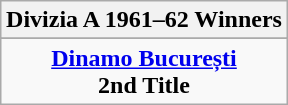<table class="wikitable" style="text-align: center; margin: 0 auto;">
<tr>
<th>Divizia A 1961–62 Winners</th>
</tr>
<tr>
</tr>
<tr>
<td><strong><a href='#'>Dinamo București</a></strong><br><strong>2nd Title</strong></td>
</tr>
</table>
